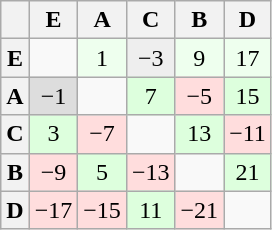<table class="wikitable" style="text-align:center">
<tr>
<th></th>
<th>E</th>
<th>A</th>
<th>C</th>
<th>B</th>
<th>D</th>
</tr>
<tr>
<th>E</th>
<td></td>
<td style="background:#efe;">1</td>
<td style="background:#eee;">−3</td>
<td style="background:#efe;">9</td>
<td style="background:#efe;">17</td>
</tr>
<tr>
<th>A</th>
<td style="background:#ddd;">−1</td>
<td></td>
<td style="background:#dfd;">7</td>
<td style="background:#fdd;">−5</td>
<td style="background:#dfd;">15</td>
</tr>
<tr>
<th>C</th>
<td style="background:#dfd;">3</td>
<td style="background:#fdd;">−7</td>
<td></td>
<td style="background:#dfd;">13</td>
<td style="background:#fdd;">−11</td>
</tr>
<tr>
<th>B</th>
<td style="background:#fdd;">−9</td>
<td style="background:#dfd;">5</td>
<td style="background:#fdd;">−13</td>
<td></td>
<td style="background:#dfd;">21</td>
</tr>
<tr>
<th>D</th>
<td style="background:#fdd;">−17</td>
<td style="background:#fdd;">−15</td>
<td style="background:#dfd;">11</td>
<td style="background:#fdd;">−21</td>
<td></td>
</tr>
</table>
